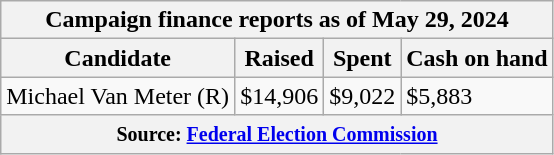<table class="wikitable sortable">
<tr>
<th colspan=4>Campaign finance reports as of May 29, 2024</th>
</tr>
<tr style="text-align:center;">
<th>Candidate</th>
<th>Raised</th>
<th>Spent</th>
<th>Cash on hand</th>
</tr>
<tr>
<td>Michael Van Meter (R)</td>
<td>$14,906</td>
<td>$9,022</td>
<td>$5,883</td>
</tr>
<tr>
<th colspan="4"><small>Source: <a href='#'>Federal Election Commission</a></small></th>
</tr>
</table>
